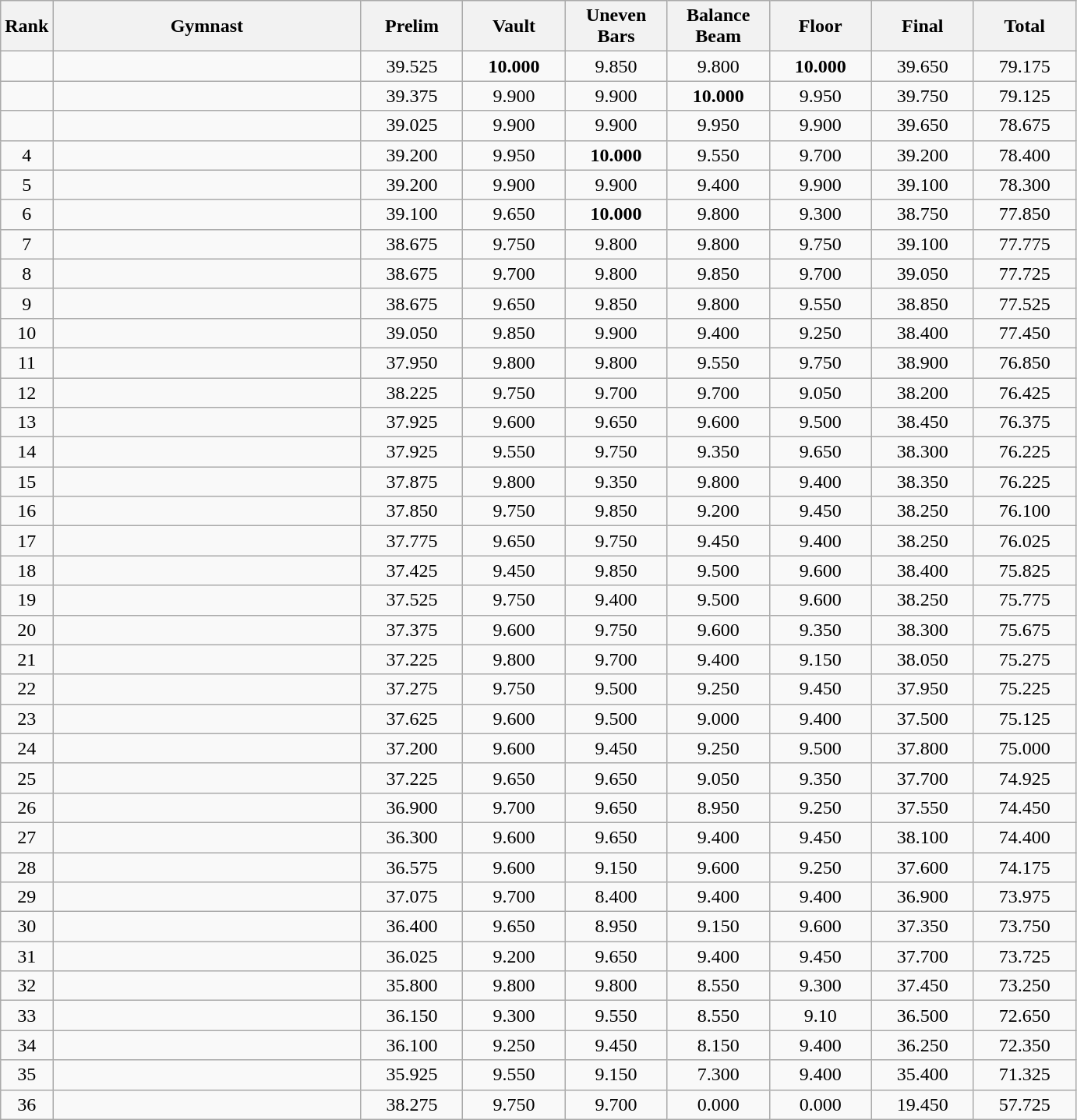<table class="wikitable" style="text-align:center">
<tr>
<th>Rank</th>
<th style="width:16em">Gymnast</th>
<th style="width:5em">Prelim</th>
<th style="width:5em">Vault</th>
<th style="width:5em">Uneven<br>Bars</th>
<th style="width:5em">Balance<br>Beam</th>
<th style="width:5em">Floor</th>
<th style="width:5em">Final</th>
<th style="width:5em">Total</th>
</tr>
<tr>
<td></td>
<td align=left></td>
<td>39.525</td>
<td><strong>10.000</strong></td>
<td>9.850</td>
<td>9.800</td>
<td><strong>10.000</strong></td>
<td>39.650</td>
<td>79.175</td>
</tr>
<tr>
<td></td>
<td align=left></td>
<td>39.375</td>
<td>9.900</td>
<td>9.900</td>
<td><strong>10.000</strong></td>
<td>9.950</td>
<td>39.750</td>
<td>79.125</td>
</tr>
<tr>
<td></td>
<td align=left></td>
<td>39.025</td>
<td>9.900</td>
<td>9.900</td>
<td>9.950</td>
<td>9.900</td>
<td>39.650</td>
<td>78.675</td>
</tr>
<tr>
<td>4</td>
<td align=left></td>
<td>39.200</td>
<td>9.950</td>
<td><strong>10.000</strong></td>
<td>9.550</td>
<td>9.700</td>
<td>39.200</td>
<td>78.400</td>
</tr>
<tr>
<td>5</td>
<td align=left></td>
<td>39.200</td>
<td>9.900</td>
<td>9.900</td>
<td>9.400</td>
<td>9.900</td>
<td>39.100</td>
<td>78.300</td>
</tr>
<tr>
<td>6</td>
<td align=left></td>
<td>39.100</td>
<td>9.650</td>
<td><strong>10.000</strong></td>
<td>9.800</td>
<td>9.300</td>
<td>38.750</td>
<td>77.850</td>
</tr>
<tr>
<td>7</td>
<td align=left></td>
<td>38.675</td>
<td>9.750</td>
<td>9.800</td>
<td>9.800</td>
<td>9.750</td>
<td>39.100</td>
<td>77.775</td>
</tr>
<tr>
<td>8</td>
<td align=left></td>
<td>38.675</td>
<td>9.700</td>
<td>9.800</td>
<td>9.850</td>
<td>9.700</td>
<td>39.050</td>
<td>77.725</td>
</tr>
<tr>
<td>9</td>
<td align=left></td>
<td>38.675</td>
<td>9.650</td>
<td>9.850</td>
<td>9.800</td>
<td>9.550</td>
<td>38.850</td>
<td>77.525</td>
</tr>
<tr>
<td>10</td>
<td align=left></td>
<td>39.050</td>
<td>9.850</td>
<td>9.900</td>
<td>9.400</td>
<td>9.250</td>
<td>38.400</td>
<td>77.450</td>
</tr>
<tr>
<td>11</td>
<td align=left></td>
<td>37.950</td>
<td>9.800</td>
<td>9.800</td>
<td>9.550</td>
<td>9.750</td>
<td>38.900</td>
<td>76.850</td>
</tr>
<tr>
<td>12</td>
<td align=left></td>
<td>38.225</td>
<td>9.750</td>
<td>9.700</td>
<td>9.700</td>
<td>9.050</td>
<td>38.200</td>
<td>76.425</td>
</tr>
<tr>
<td>13</td>
<td align=left></td>
<td>37.925</td>
<td>9.600</td>
<td>9.650</td>
<td>9.600</td>
<td>9.500</td>
<td>38.450</td>
<td>76.375</td>
</tr>
<tr>
<td>14</td>
<td align=left></td>
<td>37.925</td>
<td>9.550</td>
<td>9.750</td>
<td>9.350</td>
<td>9.650</td>
<td>38.300</td>
<td>76.225</td>
</tr>
<tr>
<td>15</td>
<td align=left></td>
<td>37.875</td>
<td>9.800</td>
<td>9.350</td>
<td>9.800</td>
<td>9.400</td>
<td>38.350</td>
<td>76.225</td>
</tr>
<tr>
<td>16</td>
<td align=left></td>
<td>37.850</td>
<td>9.750</td>
<td>9.850</td>
<td>9.200</td>
<td>9.450</td>
<td>38.250</td>
<td>76.100</td>
</tr>
<tr>
<td>17</td>
<td align=left></td>
<td>37.775</td>
<td>9.650</td>
<td>9.750</td>
<td>9.450</td>
<td>9.400</td>
<td>38.250</td>
<td>76.025</td>
</tr>
<tr>
<td>18</td>
<td align=left></td>
<td>37.425</td>
<td>9.450</td>
<td>9.850</td>
<td>9.500</td>
<td>9.600</td>
<td>38.400</td>
<td>75.825</td>
</tr>
<tr>
<td>19</td>
<td align=left></td>
<td>37.525</td>
<td>9.750</td>
<td>9.400</td>
<td>9.500</td>
<td>9.600</td>
<td>38.250</td>
<td>75.775</td>
</tr>
<tr>
<td>20</td>
<td align=left></td>
<td>37.375</td>
<td>9.600</td>
<td>9.750</td>
<td>9.600</td>
<td>9.350</td>
<td>38.300</td>
<td>75.675</td>
</tr>
<tr>
<td>21</td>
<td align=left></td>
<td>37.225</td>
<td>9.800</td>
<td>9.700</td>
<td>9.400</td>
<td>9.150</td>
<td>38.050</td>
<td>75.275</td>
</tr>
<tr>
<td>22</td>
<td align=left></td>
<td>37.275</td>
<td>9.750</td>
<td>9.500</td>
<td>9.250</td>
<td>9.450</td>
<td>37.950</td>
<td>75.225</td>
</tr>
<tr>
<td>23</td>
<td align=left></td>
<td>37.625</td>
<td>9.600</td>
<td>9.500</td>
<td>9.000</td>
<td>9.400</td>
<td>37.500</td>
<td>75.125</td>
</tr>
<tr>
<td>24</td>
<td align=left></td>
<td>37.200</td>
<td>9.600</td>
<td>9.450</td>
<td>9.250</td>
<td>9.500</td>
<td>37.800</td>
<td>75.000</td>
</tr>
<tr>
<td>25</td>
<td align=left></td>
<td>37.225</td>
<td>9.650</td>
<td>9.650</td>
<td>9.050</td>
<td>9.350</td>
<td>37.700</td>
<td>74.925</td>
</tr>
<tr>
<td>26</td>
<td align=left></td>
<td>36.900</td>
<td>9.700</td>
<td>9.650</td>
<td>8.950</td>
<td>9.250</td>
<td>37.550</td>
<td>74.450</td>
</tr>
<tr>
<td>27</td>
<td align=left></td>
<td>36.300</td>
<td>9.600</td>
<td>9.650</td>
<td>9.400</td>
<td>9.450</td>
<td>38.100</td>
<td>74.400</td>
</tr>
<tr>
<td>28</td>
<td align=left></td>
<td>36.575</td>
<td>9.600</td>
<td>9.150</td>
<td>9.600</td>
<td>9.250</td>
<td>37.600</td>
<td>74.175</td>
</tr>
<tr>
<td>29</td>
<td align=left></td>
<td>37.075</td>
<td>9.700</td>
<td>8.400</td>
<td>9.400</td>
<td>9.400</td>
<td>36.900</td>
<td>73.975</td>
</tr>
<tr>
<td>30</td>
<td align=left></td>
<td>36.400</td>
<td>9.650</td>
<td>8.950</td>
<td>9.150</td>
<td>9.600</td>
<td>37.350</td>
<td>73.750</td>
</tr>
<tr>
<td>31</td>
<td align=left></td>
<td>36.025</td>
<td>9.200</td>
<td>9.650</td>
<td>9.400</td>
<td>9.450</td>
<td>37.700</td>
<td>73.725</td>
</tr>
<tr>
<td>32</td>
<td align=left></td>
<td>35.800</td>
<td>9.800</td>
<td>9.800</td>
<td>8.550</td>
<td>9.300</td>
<td>37.450</td>
<td>73.250</td>
</tr>
<tr>
<td>33</td>
<td align=left></td>
<td>36.150</td>
<td>9.300</td>
<td>9.550</td>
<td>8.550</td>
<td>9.10</td>
<td>36.500</td>
<td>72.650</td>
</tr>
<tr>
<td>34</td>
<td align=left></td>
<td>36.100</td>
<td>9.250</td>
<td>9.450</td>
<td>8.150</td>
<td>9.400</td>
<td>36.250</td>
<td>72.350</td>
</tr>
<tr>
<td>35</td>
<td align=left></td>
<td>35.925</td>
<td>9.550</td>
<td>9.150</td>
<td>7.300</td>
<td>9.400</td>
<td>35.400</td>
<td>71.325</td>
</tr>
<tr>
<td>36</td>
<td align=left></td>
<td>38.275</td>
<td>9.750</td>
<td>9.700</td>
<td>0.000</td>
<td>0.000</td>
<td>19.450</td>
<td>57.725</td>
</tr>
</table>
